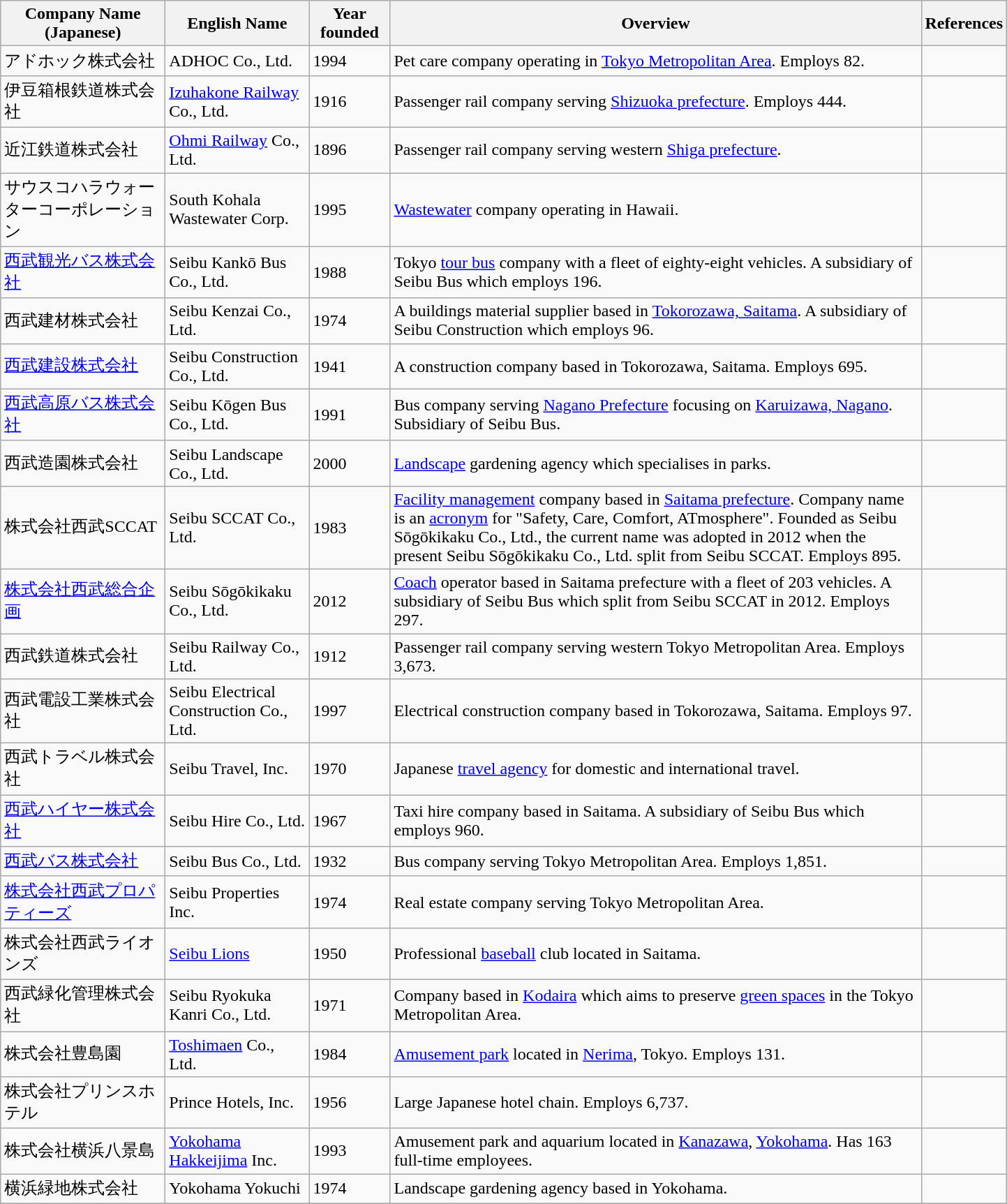<table class="wikitable">
<tr>
<th width="150">Company Name<br>(Japanese)</th>
<th width="130">English Name</th>
<th width="70">Year<br>founded</th>
<th width="500">Overview</th>
<th width="60">References</th>
</tr>
<tr>
<td>アドホック株式会社</td>
<td>ADHOC Co., Ltd.</td>
<td>1994</td>
<td>Pet care company operating in <a href='#'>Tokyo Metropolitan Area</a>. Employs 82.</td>
<td></td>
</tr>
<tr>
<td>伊豆箱根鉄道株式会社</td>
<td><a href='#'>Izuhakone Railway</a> Co., Ltd.</td>
<td>1916</td>
<td>Passenger rail company serving <a href='#'>Shizuoka prefecture</a>. Employs 444.</td>
<td></td>
</tr>
<tr>
<td>近江鉄道株式会社</td>
<td><a href='#'>Ohmi Railway</a> Co., Ltd.</td>
<td>1896</td>
<td>Passenger rail company serving western <a href='#'>Shiga prefecture</a>.</td>
<td></td>
</tr>
<tr>
<td>サウスコハラウォーターコーポレーション</td>
<td>South Kohala Wastewater Corp.</td>
<td>1995</td>
<td><a href='#'>Wastewater</a> company operating in Hawaii.</td>
<td></td>
</tr>
<tr>
<td><a href='#'>西武観光バス株式会社</a></td>
<td>Seibu Kankō Bus Co., Ltd.</td>
<td>1988</td>
<td>Tokyo <a href='#'>tour bus</a> company with a fleet of eighty-eight vehicles. A subsidiary of Seibu Bus which employs 196.</td>
<td></td>
</tr>
<tr>
<td>西武建材株式会社</td>
<td>Seibu Kenzai Co., Ltd.</td>
<td>1974</td>
<td>A buildings material supplier based in <a href='#'>Tokorozawa, Saitama</a>. A subsidiary of Seibu Construction which employs 96.</td>
<td></td>
</tr>
<tr>
<td><a href='#'>西武建設株式会社</a></td>
<td>Seibu Construction Co., Ltd.</td>
<td>1941</td>
<td>A construction company based in Tokorozawa, Saitama. Employs 695.</td>
<td></td>
</tr>
<tr>
<td><a href='#'>西武高原バス株式会社</a></td>
<td>Seibu Kōgen Bus Co., Ltd.</td>
<td>1991</td>
<td>Bus company serving <a href='#'>Nagano Prefecture</a> focusing on <a href='#'>Karuizawa, Nagano</a>. Subsidiary of Seibu Bus.</td>
<td></td>
</tr>
<tr>
<td>西武造園株式会社</td>
<td>Seibu Landscape Co., Ltd.</td>
<td>2000</td>
<td><a href='#'>Landscape</a> gardening agency which specialises in parks.</td>
<td></td>
</tr>
<tr>
<td>株式会社西武SCCAT</td>
<td>Seibu SCCAT Co., Ltd.</td>
<td>1983</td>
<td><a href='#'>Facility management</a> company based in <a href='#'>Saitama prefecture</a>. Company name is an <a href='#'>acronym</a> for "Safety, Care, Comfort, ATmosphere". Founded as Seibu Sōgōkikaku Co., Ltd., the current name was adopted in 2012 when the present Seibu Sōgōkikaku Co., Ltd. split from Seibu SCCAT. Employs 895.</td>
<td></td>
</tr>
<tr>
<td><a href='#'>株式会社西武総合企画</a></td>
<td>Seibu Sōgōkikaku Co., Ltd.</td>
<td>2012</td>
<td><a href='#'>Coach</a> operator based in Saitama prefecture with a fleet of 203 vehicles. A subsidiary of Seibu Bus which split from Seibu SCCAT in 2012. Employs 297.</td>
<td></td>
</tr>
<tr>
<td>西武鉄道株式会社</td>
<td>Seibu Railway Co., Ltd.</td>
<td>1912</td>
<td>Passenger rail company serving western Tokyo Metropolitan Area. Employs 3,673.</td>
<td></td>
</tr>
<tr>
<td>西武電設工業株式会社</td>
<td>Seibu Electrical Construction Co., Ltd.</td>
<td>1997</td>
<td>Electrical construction company based in Tokorozawa, Saitama. Employs 97.</td>
<td></td>
</tr>
<tr>
<td>西武トラベル株式会社</td>
<td>Seibu Travel, Inc.</td>
<td>1970</td>
<td>Japanese <a href='#'>travel agency</a> for domestic and international travel.</td>
<td></td>
</tr>
<tr>
<td><a href='#'>西武ハイヤー株式会社</a></td>
<td>Seibu Hire Co., Ltd.</td>
<td>1967</td>
<td>Taxi hire company based in Saitama. A subsidiary of Seibu Bus which employs 960.</td>
<td></td>
</tr>
<tr>
<td><a href='#'>西武バス株式会社</a></td>
<td>Seibu Bus Co., Ltd.</td>
<td>1932</td>
<td>Bus company serving Tokyo Metropolitan Area. Employs 1,851.</td>
<td></td>
</tr>
<tr>
<td><a href='#'>株式会社西武プロパティーズ</a></td>
<td>Seibu Properties Inc.</td>
<td>1974</td>
<td>Real estate company serving Tokyo Metropolitan Area.</td>
<td></td>
</tr>
<tr>
<td>株式会社西武ライオンズ</td>
<td><a href='#'>Seibu Lions</a></td>
<td>1950</td>
<td>Professional <a href='#'>baseball</a> club located in Saitama.</td>
<td></td>
</tr>
<tr>
<td>西武緑化管理株式会社</td>
<td>Seibu Ryokuka Kanri Co., Ltd.</td>
<td>1971</td>
<td>Company based in <a href='#'>Kodaira</a> which aims to preserve <a href='#'>green spaces</a> in the Tokyo Metropolitan Area.</td>
<td></td>
</tr>
<tr>
<td>株式会社豊島園</td>
<td><a href='#'>Toshimaen</a> Co., Ltd.</td>
<td>1984</td>
<td><a href='#'>Amusement park</a> located in <a href='#'>Nerima</a>, Tokyo. Employs 131.</td>
<td></td>
</tr>
<tr>
<td>株式会社プリンスホテル</td>
<td>Prince Hotels, Inc.</td>
<td>1956</td>
<td>Large Japanese hotel chain. Employs 6,737.</td>
<td></td>
</tr>
<tr>
<td>株式会社横浜八景島</td>
<td><a href='#'>Yokohama Hakkeijima</a> Inc.</td>
<td>1993</td>
<td>Amusement park and aquarium located in <a href='#'>Kanazawa</a>, <a href='#'>Yokohama</a>. Has 163 full-time employees.</td>
<td></td>
</tr>
<tr>
<td>横浜緑地株式会社</td>
<td>Yokohama Yokuchi</td>
<td>1974</td>
<td>Landscape gardening agency based in Yokohama.</td>
<td></td>
</tr>
<tr>
</tr>
</table>
